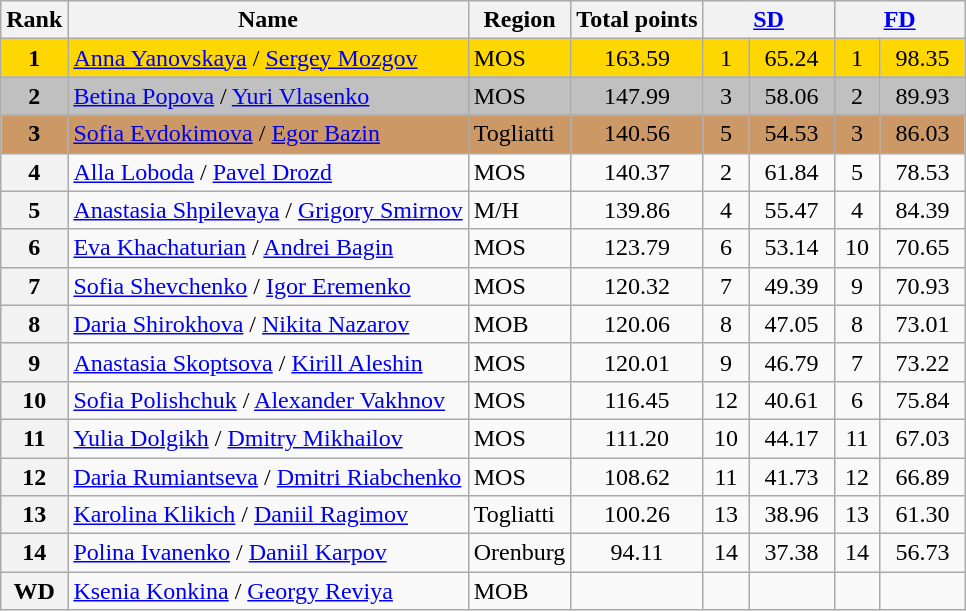<table class="wikitable sortable">
<tr>
<th>Rank</th>
<th>Name</th>
<th>Region</th>
<th>Total points</th>
<th colspan=2 width=80px><a href='#'>SD</a></th>
<th colspan=2 width=80px><a href='#'>FD</a></th>
</tr>
<tr bgcolor=gold>
<td align=center><strong>1</strong></td>
<td><a href='#'>Anna Yanovskaya</a> / <a href='#'>Sergey Mozgov</a></td>
<td>MOS</td>
<td align=center>163.59</td>
<td align=center>1</td>
<td align=center>65.24</td>
<td align=center>1</td>
<td align=center>98.35</td>
</tr>
<tr bgcolor=silver>
<td align=center><strong>2</strong></td>
<td><a href='#'>Betina Popova</a> / <a href='#'>Yuri Vlasenko</a></td>
<td>MOS</td>
<td align=center>147.99</td>
<td align=center>3</td>
<td align=center>58.06</td>
<td align=center>2</td>
<td align=center>89.93</td>
</tr>
<tr bgcolor=cc9966>
<td align=center><strong>3</strong></td>
<td><a href='#'>Sofia Evdokimova</a> / <a href='#'>Egor Bazin</a></td>
<td>Togliatti</td>
<td align=center>140.56</td>
<td align=center>5</td>
<td align=center>54.53</td>
<td align=center>3</td>
<td align=center>86.03</td>
</tr>
<tr>
<th>4</th>
<td><a href='#'>Alla Loboda</a> / <a href='#'>Pavel Drozd</a></td>
<td>MOS</td>
<td align=center>140.37</td>
<td align=center>2</td>
<td align=center>61.84</td>
<td align=center>5</td>
<td align=center>78.53</td>
</tr>
<tr>
<th>5</th>
<td><a href='#'>Anastasia Shpilevaya</a> / <a href='#'>Grigory Smirnov</a></td>
<td>M/H</td>
<td align=center>139.86</td>
<td align=center>4</td>
<td align=center>55.47</td>
<td align=center>4</td>
<td align=center>84.39</td>
</tr>
<tr>
<th>6</th>
<td><a href='#'>Eva Khachaturian</a> / <a href='#'>Andrei Bagin</a></td>
<td>MOS</td>
<td align=center>123.79</td>
<td align=center>6</td>
<td align=center>53.14</td>
<td align=center>10</td>
<td align=center>70.65</td>
</tr>
<tr>
<th>7</th>
<td><a href='#'>Sofia Shevchenko</a> / <a href='#'>Igor Eremenko</a></td>
<td>MOS</td>
<td align=center>120.32</td>
<td align=center>7</td>
<td align=center>49.39</td>
<td align=center>9</td>
<td align=center>70.93</td>
</tr>
<tr>
<th>8</th>
<td><a href='#'>Daria Shirokhova</a> / <a href='#'>Nikita Nazarov</a></td>
<td>MOB</td>
<td align=center>120.06</td>
<td align=center>8</td>
<td align=center>47.05</td>
<td align=center>8</td>
<td align=center>73.01</td>
</tr>
<tr>
<th>9</th>
<td><a href='#'>Anastasia Skoptsova</a> / <a href='#'>Kirill Aleshin</a></td>
<td>MOS</td>
<td align=center>120.01</td>
<td align=center>9</td>
<td align=center>46.79</td>
<td align=center>7</td>
<td align=center>73.22</td>
</tr>
<tr>
<th>10</th>
<td><a href='#'>Sofia Polishchuk</a> / <a href='#'>Alexander Vakhnov</a></td>
<td>MOS</td>
<td align=center>116.45</td>
<td align=center>12</td>
<td align=center>40.61</td>
<td align=center>6</td>
<td align=center>75.84</td>
</tr>
<tr>
<th>11</th>
<td><a href='#'>Yulia Dolgikh</a> / <a href='#'>Dmitry Mikhailov</a></td>
<td>MOS</td>
<td align=center>111.20</td>
<td align=center>10</td>
<td align=center>44.17</td>
<td align=center>11</td>
<td align=center>67.03</td>
</tr>
<tr>
<th>12</th>
<td><a href='#'>Daria Rumiantseva</a> / <a href='#'>Dmitri Riabchenko</a></td>
<td>MOS</td>
<td align=center>108.62</td>
<td align=center>11</td>
<td align=center>41.73</td>
<td align=center>12</td>
<td align=center>66.89</td>
</tr>
<tr>
<th>13</th>
<td><a href='#'>Karolina Klikich</a> / <a href='#'>Daniil Ragimov</a></td>
<td>Togliatti</td>
<td align=center>100.26</td>
<td align=center>13</td>
<td align=center>38.96</td>
<td align=center>13</td>
<td align=center>61.30</td>
</tr>
<tr>
<th>14</th>
<td><a href='#'>Polina Ivanenko</a> / <a href='#'>Daniil Karpov</a></td>
<td>Orenburg</td>
<td align=center>94.11</td>
<td align=center>14</td>
<td align=center>37.38</td>
<td align=center>14</td>
<td align=center>56.73</td>
</tr>
<tr>
<th>WD</th>
<td><a href='#'>Ksenia Konkina</a> / <a href='#'>Georgy Reviya</a></td>
<td>MOB</td>
<td></td>
<td></td>
<td></td>
<td></td>
<td></td>
</tr>
</table>
